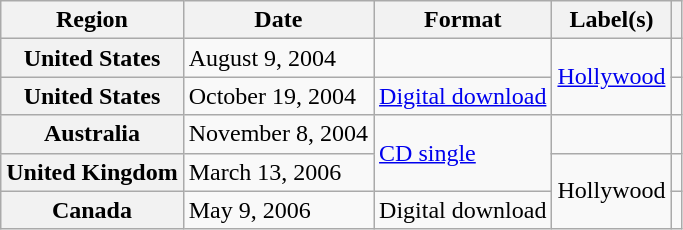<table class="wikitable plainrowheaders">
<tr>
<th scope="col">Region</th>
<th scope="col">Date</th>
<th scope="col">Format</th>
<th scope="col">Label(s)</th>
<th scope="col"></th>
</tr>
<tr>
<th scope="row">United States</th>
<td>August 9, 2004</td>
<td></td>
<td rowspan="2"><a href='#'>Hollywood</a></td>
<td align="center"></td>
</tr>
<tr>
<th scope="row">United States</th>
<td>October 19, 2004</td>
<td><a href='#'>Digital download</a></td>
<td align="center"></td>
</tr>
<tr>
<th scope="row">Australia</th>
<td>November 8, 2004</td>
<td rowspan="2"><a href='#'>CD single</a></td>
<td></td>
<td align="center"></td>
</tr>
<tr>
<th scope="row">United Kingdom</th>
<td>March 13, 2006</td>
<td rowspan="2">Hollywood</td>
<td align="center"></td>
</tr>
<tr>
<th scope="row">Canada</th>
<td>May 9, 2006</td>
<td>Digital download</td>
<td align="center"></td>
</tr>
</table>
